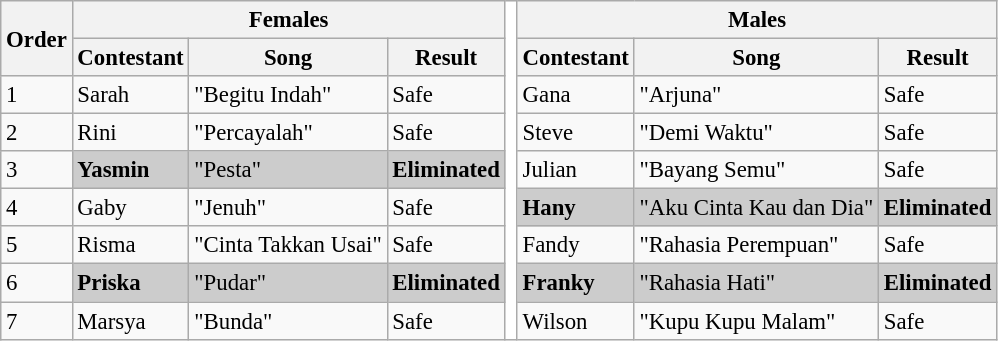<table class="wikitable" style="font-size:95%;">
<tr>
<th rowspan=2>Order</th>
<th colspan=3>Females</th>
<th rowspan=9  style="background:#fff; width:1px;"></th>
<th colspan=3>Males</th>
</tr>
<tr style="background:#f2f2f2;">
<th>Contestant</th>
<th>Song </th>
<th>Result</th>
<th>Contestant</th>
<th>Song </th>
<th>Result</th>
</tr>
<tr>
<td>1</td>
<td>Sarah</td>
<td>"Begitu Indah" </td>
<td>Safe</td>
<td>Gana</td>
<td>"Arjuna" </td>
<td>Safe</td>
</tr>
<tr>
<td>2</td>
<td>Rini</td>
<td>"Percayalah" </td>
<td>Safe</td>
<td>Steve</td>
<td>"Demi Waktu" </td>
<td>Safe</td>
</tr>
<tr>
<td>3</td>
<td style="background:#ccc;"><strong>Yasmin</strong></td>
<td style="background:#ccc;">"Pesta" </td>
<td style="background:#ccc;"><strong>Eliminated</strong></td>
<td>Julian</td>
<td>"Bayang Semu" </td>
<td>Safe</td>
</tr>
<tr>
<td>4</td>
<td>Gaby</td>
<td>"Jenuh" </td>
<td>Safe</td>
<td style="background:#ccc;"><strong>Hany</strong></td>
<td style="background:#ccc;">"Aku Cinta Kau dan Dia" </td>
<td style="background:#ccc;"><strong>Eliminated</strong></td>
</tr>
<tr>
<td>5</td>
<td>Risma</td>
<td>"Cinta Takkan Usai" </td>
<td>Safe</td>
<td>Fandy</td>
<td>"Rahasia Perempuan" </td>
<td>Safe</td>
</tr>
<tr>
<td>6</td>
<td style="background:#ccc;"><strong>Priska</strong></td>
<td style="background:#ccc;">"Pudar" </td>
<td style="background:#ccc;"><strong>Eliminated</strong></td>
<td style="background:#ccc;"><strong>Franky</strong></td>
<td style="background:#ccc;">"Rahasia Hati" </td>
<td style="background:#ccc;"><strong>Eliminated</strong></td>
</tr>
<tr>
<td>7</td>
<td>Marsya</td>
<td>"Bunda" </td>
<td>Safe</td>
<td>Wilson</td>
<td>"Kupu Kupu Malam" </td>
<td>Safe</td>
</tr>
</table>
